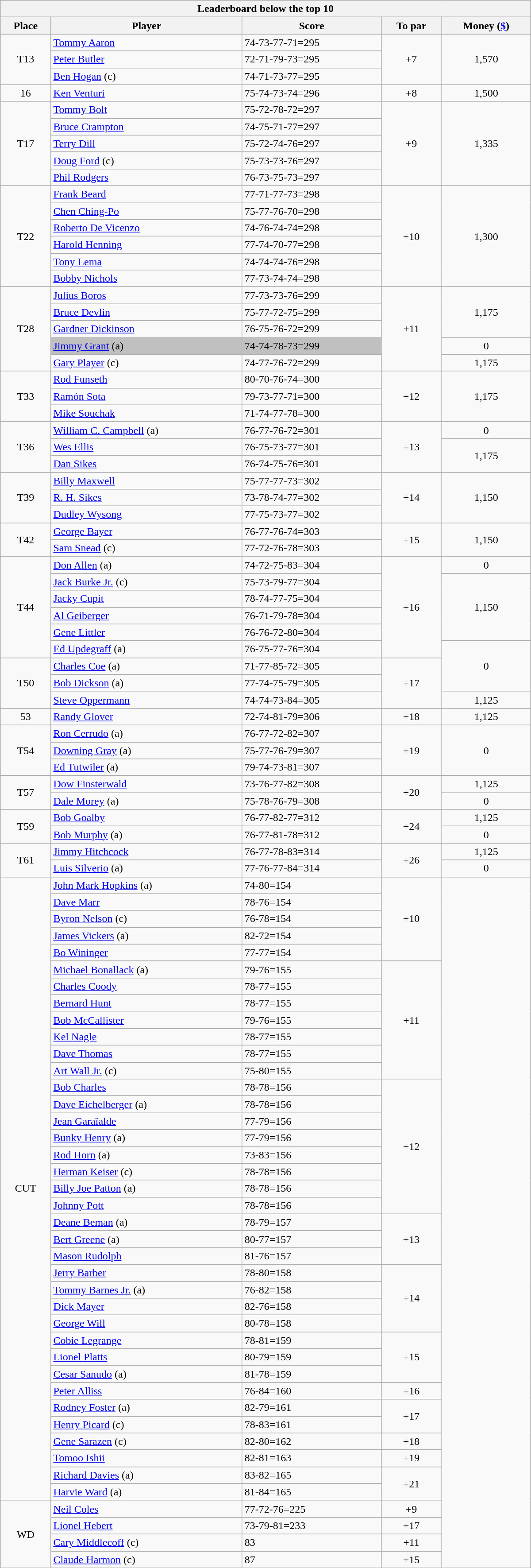<table class="collapsible collapsed wikitable" style="width:50em; margin-top:-1px">
<tr>
<th scope="col" colspan="6">Leaderboard below the top 10</th>
</tr>
<tr>
<th>Place</th>
<th>Player</th>
<th>Score</th>
<th>To par</th>
<th>Money (<a href='#'>$</a>)</th>
</tr>
<tr>
<td rowspan=3 align=center>T13</td>
<td> <a href='#'>Tommy Aaron</a></td>
<td>74-73-77-71=295</td>
<td rowspan=3 align=center>+7</td>
<td rowspan=3 align=center>1,570</td>
</tr>
<tr>
<td> <a href='#'>Peter Butler</a></td>
<td>72-71-79-73=295</td>
</tr>
<tr>
<td> <a href='#'>Ben Hogan</a> (c)</td>
<td>74-71-73-77=295</td>
</tr>
<tr>
<td align=center>16</td>
<td> <a href='#'>Ken Venturi</a></td>
<td>75-74-73-74=296</td>
<td align=center>+8</td>
<td align=center>1,500</td>
</tr>
<tr>
<td rowspan=5 align=center>T17</td>
<td> <a href='#'>Tommy Bolt</a></td>
<td>75-72-78-72=297</td>
<td rowspan=5 align=center>+9</td>
<td rowspan=5 align=center>1,335</td>
</tr>
<tr>
<td> <a href='#'>Bruce Crampton</a></td>
<td>74-75-71-77=297</td>
</tr>
<tr>
<td> <a href='#'>Terry Dill</a></td>
<td>75-72-74-76=297</td>
</tr>
<tr>
<td> <a href='#'>Doug Ford</a> (c)</td>
<td>75-73-73-76=297</td>
</tr>
<tr>
<td> <a href='#'>Phil Rodgers</a></td>
<td>76-73-75-73=297</td>
</tr>
<tr>
<td rowspan=6 align=center>T22</td>
<td> <a href='#'>Frank Beard</a></td>
<td>77-71-77-73=298</td>
<td rowspan=6 align=center>+10</td>
<td rowspan=6 align=center>1,300</td>
</tr>
<tr>
<td> <a href='#'>Chen Ching-Po</a></td>
<td>75-77-76-70=298</td>
</tr>
<tr>
<td> <a href='#'>Roberto De Vicenzo</a></td>
<td>74-76-74-74=298</td>
</tr>
<tr>
<td> <a href='#'>Harold Henning</a></td>
<td>77-74-70-77=298</td>
</tr>
<tr>
<td> <a href='#'>Tony Lema</a></td>
<td>74-74-74-76=298</td>
</tr>
<tr>
<td> <a href='#'>Bobby Nichols</a></td>
<td>77-73-74-74=298</td>
</tr>
<tr>
<td rowspan=5 align=center>T28</td>
<td> <a href='#'>Julius Boros</a></td>
<td>77-73-73-76=299</td>
<td rowspan=5 align=center>+11</td>
<td rowspan=3 align=center>1,175</td>
</tr>
<tr>
<td> <a href='#'>Bruce Devlin</a></td>
<td>75-77-72-75=299</td>
</tr>
<tr>
<td> <a href='#'>Gardner Dickinson</a></td>
<td>76-75-76-72=299</td>
</tr>
<tr>
<td style="background:silver"> <a href='#'>Jimmy Grant</a> (a)</td>
<td style="background:silver">74-74-78-73=299</td>
<td align=center>0</td>
</tr>
<tr>
<td> <a href='#'>Gary Player</a> (c)</td>
<td>74-77-76-72=299</td>
<td align=center>1,175</td>
</tr>
<tr>
<td rowspan=3 align=center>T33</td>
<td> <a href='#'>Rod Funseth</a></td>
<td>80-70-76-74=300</td>
<td rowspan=3 align=center>+12</td>
<td rowspan=3 align=center>1,175</td>
</tr>
<tr>
<td> <a href='#'>Ramón Sota</a></td>
<td>79-73-77-71=300</td>
</tr>
<tr>
<td> <a href='#'>Mike Souchak</a></td>
<td>71-74-77-78=300</td>
</tr>
<tr>
<td rowspan=3 align=center>T36</td>
<td> <a href='#'>William C. Campbell</a> (a)</td>
<td>76-77-76-72=301</td>
<td rowspan=3 align=center>+13</td>
<td align=center>0</td>
</tr>
<tr>
<td> <a href='#'>Wes Ellis</a></td>
<td>76-75-73-77=301</td>
<td rowspan=2 align=center>1,175</td>
</tr>
<tr>
<td> <a href='#'>Dan Sikes</a></td>
<td>76-74-75-76=301</td>
</tr>
<tr>
<td rowspan=3 align=center>T39</td>
<td> <a href='#'>Billy Maxwell</a></td>
<td>75-77-77-73=302</td>
<td rowspan=3 align=center>+14</td>
<td rowspan=3 align=center>1,150</td>
</tr>
<tr>
<td> <a href='#'>R. H. Sikes</a></td>
<td>73-78-74-77=302</td>
</tr>
<tr>
<td> <a href='#'>Dudley Wysong</a></td>
<td>77-75-73-77=302</td>
</tr>
<tr>
<td rowspan=2 align=center>T42</td>
<td> <a href='#'>George Bayer</a></td>
<td>76-77-76-74=303</td>
<td rowspan=2 align=center>+15</td>
<td rowspan=2 align=center>1,150</td>
</tr>
<tr>
<td> <a href='#'>Sam Snead</a> (c)</td>
<td>77-72-76-78=303</td>
</tr>
<tr>
<td rowspan=6 align=center>T44</td>
<td> <a href='#'>Don Allen</a> (a)</td>
<td>74-72-75-83=304</td>
<td rowspan=6 align=center>+16</td>
<td align=center>0</td>
</tr>
<tr>
<td> <a href='#'>Jack Burke Jr.</a> (c)</td>
<td>75-73-79-77=304</td>
<td rowspan=4 align=center>1,150</td>
</tr>
<tr>
<td> <a href='#'>Jacky Cupit</a></td>
<td>78-74-77-75=304</td>
</tr>
<tr>
<td> <a href='#'>Al Geiberger</a></td>
<td>76-71-79-78=304</td>
</tr>
<tr>
<td> <a href='#'>Gene Littler</a></td>
<td>76-76-72-80=304</td>
</tr>
<tr>
<td> <a href='#'>Ed Updegraff</a> (a)</td>
<td>76-75-77-76=304</td>
<td rowspan=3 align=center>0</td>
</tr>
<tr>
<td rowspan=3 align=center>T50</td>
<td> <a href='#'>Charles Coe</a> (a)</td>
<td>71-77-85-72=305</td>
<td rowspan=3 align=center>+17</td>
</tr>
<tr>
<td> <a href='#'>Bob Dickson</a> (a)</td>
<td>77-74-75-79=305</td>
</tr>
<tr>
<td> <a href='#'>Steve Oppermann</a></td>
<td>74-74-73-84=305</td>
<td align=center>1,125</td>
</tr>
<tr>
<td align=center>53</td>
<td> <a href='#'>Randy Glover</a></td>
<td>72-74-81-79=306</td>
<td align=center>+18</td>
<td align=center>1,125</td>
</tr>
<tr>
<td rowspan=3 align=center>T54</td>
<td> <a href='#'>Ron Cerrudo</a> (a)</td>
<td>76-77-72-82=307</td>
<td rowspan=3 align=center>+19</td>
<td rowspan=3 align=center>0</td>
</tr>
<tr>
<td> <a href='#'>Downing Gray</a> (a)</td>
<td>75-77-76-79=307</td>
</tr>
<tr>
<td> <a href='#'>Ed Tutwiler</a> (a)</td>
<td>79-74-73-81=307</td>
</tr>
<tr>
<td rowspan=2 align=center>T57</td>
<td> <a href='#'>Dow Finsterwald</a></td>
<td>73-76-77-82=308</td>
<td rowspan=2 align=center>+20</td>
<td align=center>1,125</td>
</tr>
<tr>
<td> <a href='#'>Dale Morey</a> (a)</td>
<td>75-78-76-79=308</td>
<td align=center>0</td>
</tr>
<tr>
<td rowspan=2 align=center>T59</td>
<td> <a href='#'>Bob Goalby</a></td>
<td>76-77-82-77=312</td>
<td rowspan=2 align=center>+24</td>
<td align=center>1,125</td>
</tr>
<tr>
<td> <a href='#'>Bob Murphy</a> (a)</td>
<td>76-77-81-78=312</td>
<td align=center>0</td>
</tr>
<tr>
<td rowspan=2 align=center>T61</td>
<td> <a href='#'>Jimmy Hitchcock</a></td>
<td>76-77-78-83=314</td>
<td rowspan=2 align=center>+26</td>
<td align=center>1,125</td>
</tr>
<tr>
<td> <a href='#'>Luis Silverio</a> (a)</td>
<td>77-76-77-84=314</td>
<td align=center>0</td>
</tr>
<tr>
<td rowspan=37 align=center>CUT</td>
<td> <a href='#'>John Mark Hopkins</a> (a)</td>
<td>74-80=154</td>
<td rowspan=5 align=center>+10</td>
<td rowspan=41 align=center></td>
</tr>
<tr>
<td> <a href='#'>Dave Marr</a></td>
<td>78-76=154</td>
</tr>
<tr>
<td> <a href='#'>Byron Nelson</a> (c)</td>
<td>76-78=154</td>
</tr>
<tr>
<td> <a href='#'>James Vickers</a> (a)</td>
<td>82-72=154</td>
</tr>
<tr>
<td> <a href='#'>Bo Wininger</a></td>
<td>77-77=154</td>
</tr>
<tr>
<td> <a href='#'>Michael Bonallack</a> (a)</td>
<td>79-76=155</td>
<td rowspan=7 align=center>+11</td>
</tr>
<tr>
<td> <a href='#'>Charles Coody</a></td>
<td>78-77=155</td>
</tr>
<tr>
<td> <a href='#'>Bernard Hunt</a></td>
<td>78-77=155</td>
</tr>
<tr>
<td> <a href='#'>Bob McCallister</a></td>
<td>79-76=155</td>
</tr>
<tr>
<td> <a href='#'>Kel Nagle</a></td>
<td>78-77=155</td>
</tr>
<tr>
<td> <a href='#'>Dave Thomas</a></td>
<td>78-77=155</td>
</tr>
<tr>
<td> <a href='#'>Art Wall Jr.</a> (c)</td>
<td>75-80=155</td>
</tr>
<tr>
<td> <a href='#'>Bob Charles</a></td>
<td>78-78=156</td>
<td rowspan=8 align=center>+12</td>
</tr>
<tr>
<td> <a href='#'>Dave Eichelberger</a> (a)</td>
<td>78-78=156</td>
</tr>
<tr>
<td> <a href='#'>Jean Garaïalde</a></td>
<td>77-79=156</td>
</tr>
<tr>
<td> <a href='#'>Bunky Henry</a> (a)</td>
<td>77-79=156</td>
</tr>
<tr>
<td> <a href='#'>Rod Horn</a> (a)</td>
<td>73-83=156</td>
</tr>
<tr>
<td> <a href='#'>Herman Keiser</a> (c)</td>
<td>78-78=156</td>
</tr>
<tr>
<td> <a href='#'>Billy Joe Patton</a> (a)</td>
<td>78-78=156</td>
</tr>
<tr>
<td> <a href='#'>Johnny Pott</a></td>
<td>78-78=156</td>
</tr>
<tr>
<td> <a href='#'>Deane Beman</a> (a)</td>
<td>78-79=157</td>
<td rowspan=3 align=center>+13</td>
</tr>
<tr>
<td> <a href='#'>Bert Greene</a> (a)</td>
<td>80-77=157</td>
</tr>
<tr>
<td> <a href='#'>Mason Rudolph</a></td>
<td>81-76=157</td>
</tr>
<tr>
<td> <a href='#'>Jerry Barber</a></td>
<td>78-80=158</td>
<td rowspan=4 align=center>+14</td>
</tr>
<tr>
<td> <a href='#'>Tommy Barnes Jr.</a> (a)</td>
<td>76-82=158</td>
</tr>
<tr>
<td> <a href='#'>Dick Mayer</a></td>
<td>82-76=158</td>
</tr>
<tr>
<td> <a href='#'>George Will</a></td>
<td>80-78=158</td>
</tr>
<tr>
<td> <a href='#'>Cobie Legrange</a></td>
<td>78-81=159</td>
<td rowspan=3 align=center>+15</td>
</tr>
<tr>
<td> <a href='#'>Lionel Platts</a></td>
<td>80-79=159</td>
</tr>
<tr>
<td> <a href='#'>Cesar Sanudo</a> (a)</td>
<td>81-78=159</td>
</tr>
<tr>
<td> <a href='#'>Peter Alliss</a></td>
<td>76-84=160</td>
<td align=center>+16</td>
</tr>
<tr>
<td> <a href='#'>Rodney Foster</a> (a)</td>
<td>82-79=161</td>
<td rowspan=2 align=center>+17</td>
</tr>
<tr>
<td> <a href='#'>Henry Picard</a> (c)</td>
<td>78-83=161</td>
</tr>
<tr>
<td> <a href='#'>Gene Sarazen</a> (c)</td>
<td>82-80=162</td>
<td align=center>+18</td>
</tr>
<tr>
<td> <a href='#'>Tomoo Ishii</a></td>
<td>82-81=163</td>
<td align=center>+19</td>
</tr>
<tr>
<td> <a href='#'>Richard Davies</a> (a)</td>
<td>83-82=165</td>
<td rowspan=2 align=center>+21</td>
</tr>
<tr>
<td> <a href='#'>Harvie Ward</a> (a)</td>
<td>81-84=165</td>
</tr>
<tr>
<td rowspan=4 align=center>WD</td>
<td> <a href='#'>Neil Coles</a></td>
<td>77-72-76=225</td>
<td align=center>+9</td>
</tr>
<tr>
<td> <a href='#'>Lionel Hebert</a></td>
<td>73-79-81=233</td>
<td align=center>+17</td>
</tr>
<tr>
<td> <a href='#'>Cary Middlecoff</a> (c)</td>
<td>83</td>
<td align=center>+11</td>
</tr>
<tr>
<td> <a href='#'>Claude Harmon</a> (c)</td>
<td>87</td>
<td align=center>+15</td>
</tr>
</table>
